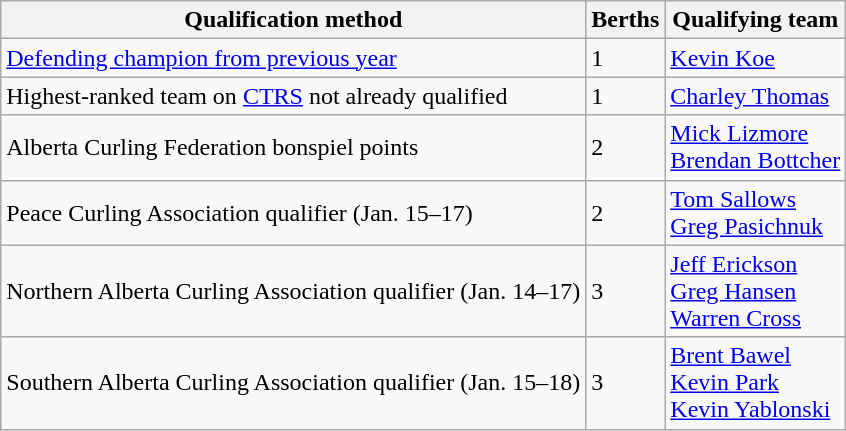<table class=wikitable>
<tr>
<th>Qualification method</th>
<th>Berths</th>
<th>Qualifying team</th>
</tr>
<tr>
<td><a href='#'>Defending champion from previous year</a></td>
<td>1</td>
<td><a href='#'>Kevin Koe</a></td>
</tr>
<tr>
<td>Highest-ranked team on <a href='#'>CTRS</a> not already qualified</td>
<td>1</td>
<td><a href='#'>Charley Thomas</a></td>
</tr>
<tr>
<td>Alberta Curling Federation bonspiel points</td>
<td>2</td>
<td><a href='#'>Mick Lizmore</a> <br> <a href='#'>Brendan Bottcher</a></td>
</tr>
<tr>
<td>Peace Curling Association qualifier (Jan. 15–17)</td>
<td>2</td>
<td><a href='#'>Tom Sallows</a> <br> <a href='#'>Greg Pasichnuk</a></td>
</tr>
<tr>
<td>Northern Alberta Curling Association qualifier (Jan. 14–17)</td>
<td>3</td>
<td><a href='#'>Jeff Erickson</a> <br> <a href='#'>Greg Hansen</a> <br> <a href='#'>Warren Cross</a></td>
</tr>
<tr>
<td>Southern Alberta Curling Association qualifier (Jan. 15–18)</td>
<td>3</td>
<td><a href='#'>Brent Bawel</a> <br> <a href='#'>Kevin Park</a> <br> <a href='#'>Kevin Yablonski</a></td>
</tr>
</table>
